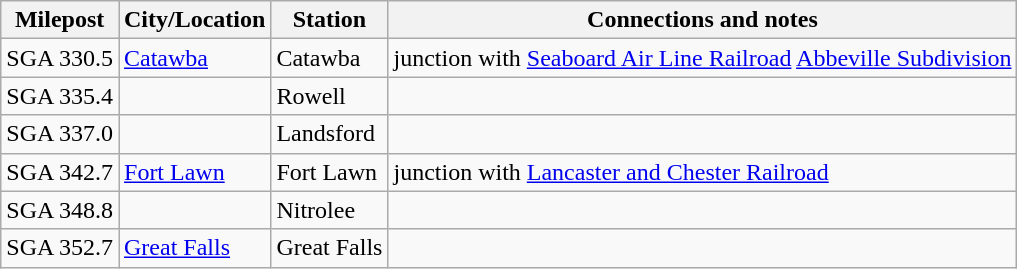<table class="wikitable">
<tr>
<th>Milepost</th>
<th>City/Location</th>
<th>Station</th>
<th>Connections and notes</th>
</tr>
<tr>
<td>SGA 330.5</td>
<td><a href='#'>Catawba</a></td>
<td>Catawba</td>
<td>junction with <a href='#'>Seaboard Air Line Railroad</a> <a href='#'>Abbeville Subdivision</a></td>
</tr>
<tr>
<td>SGA 335.4</td>
<td></td>
<td>Rowell</td>
<td></td>
</tr>
<tr>
<td>SGA 337.0</td>
<td></td>
<td>Landsford</td>
<td></td>
</tr>
<tr>
<td>SGA 342.7</td>
<td><a href='#'>Fort Lawn</a></td>
<td>Fort Lawn</td>
<td>junction with <a href='#'>Lancaster and Chester Railroad</a></td>
</tr>
<tr>
<td>SGA 348.8</td>
<td></td>
<td>Nitrolee</td>
<td></td>
</tr>
<tr>
<td>SGA 352.7</td>
<td><a href='#'>Great Falls</a></td>
<td>Great Falls</td>
<td></td>
</tr>
</table>
